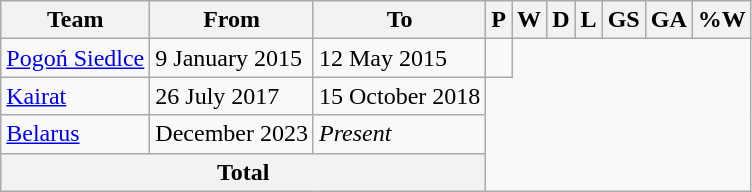<table class="wikitable sortable" style="text-align: center">
<tr>
<th class="unsortable">Team</th>
<th class="unsortable">From</th>
<th class="unsortable">To</th>
<th abbr="TOTAL OF MATCHES PLAYED">P</th>
<th abbr="MATCHES WON">W</th>
<th abbr="MATCHES DRAWN">D</th>
<th abbr="MATCHES LOST">L</th>
<th abbr="GOALS SCORED">GS</th>
<th abbr="GOAL AGAINST">GA</th>
<th abbr="PERCENTAGE OF MATCHES WON">%W</th>
</tr>
<tr>
<td align=left><a href='#'>Pogoń Siedlce</a></td>
<td align=left>9 January 2015</td>
<td align=left>12 May 2015<br></td>
<td style="text-align:left;font-size:smaller"></td>
</tr>
<tr>
<td align=left><a href='#'>Kairat</a></td>
<td align=left>26 July 2017</td>
<td align=left>15 October 2018<br></td>
</tr>
<tr>
<td align=left><a href='#'>Belarus</a></td>
<td align=left>December 2023</td>
<td align=left><em>Present</em><br></td>
</tr>
<tr>
<th colspan="3">Total<br></th>
</tr>
</table>
